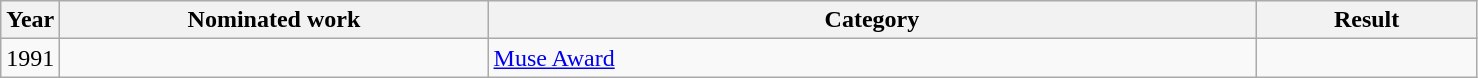<table class=wikitable>
<tr>
<th width=4%>Year</th>
<th width=29%>Nominated work</th>
<th width=52%>Category</th>
<th width=15%>Result</th>
</tr>
<tr>
<td align=center>1991</td>
<td></td>
<td><a href='#'>Muse Award</a></td>
<td></td>
</tr>
</table>
